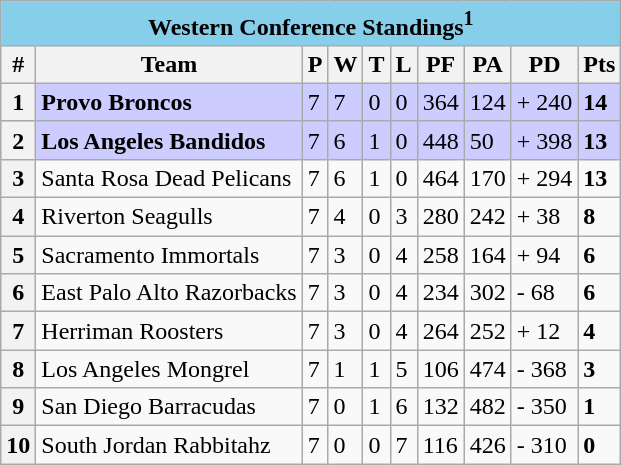<table class="wikitable">
<tr>
<td colspan="10" style="background:skyblue; text-align:center;"><strong><span>Western Conference Standings<sup>1</sup></span></strong></td>
</tr>
<tr>
<th>#</th>
<th>Team</th>
<th>P</th>
<th>W</th>
<th>T</th>
<th>L</th>
<th>PF</th>
<th>PA</th>
<th>PD</th>
<th>Pts</th>
</tr>
<tr style="background:#ccf;">
<th>1</th>
<td><strong> Provo Broncos</strong></td>
<td>7</td>
<td>7</td>
<td>0</td>
<td>0</td>
<td>364</td>
<td>124</td>
<td>+ 240</td>
<td><strong>14</strong></td>
</tr>
<tr style="background:#ccf;">
<th>2</th>
<td> <strong>Los Angeles Bandidos</strong></td>
<td>7</td>
<td>6</td>
<td>1</td>
<td>0</td>
<td>448</td>
<td>50</td>
<td>+ 398</td>
<td><strong>13</strong></td>
</tr>
<tr>
<th>3</th>
<td> Santa Rosa Dead Pelicans</td>
<td>7</td>
<td>6</td>
<td>1</td>
<td>0</td>
<td>464</td>
<td>170</td>
<td>+ 294</td>
<td><strong>13</strong></td>
</tr>
<tr>
<th>4</th>
<td><strong></strong> Riverton Seagulls</td>
<td>7</td>
<td>4</td>
<td>0</td>
<td>3</td>
<td>280</td>
<td>242</td>
<td>+ 38</td>
<td><strong>8</strong></td>
</tr>
<tr>
<th>5</th>
<td><strong></strong> Sacramento Immortals</td>
<td>7</td>
<td>3</td>
<td>0</td>
<td>4</td>
<td>258</td>
<td>164</td>
<td>+ 94</td>
<td><strong>6</strong></td>
</tr>
<tr>
<th>6</th>
<td> East Palo Alto Razorbacks</td>
<td>7</td>
<td>3</td>
<td>0</td>
<td>4</td>
<td>234</td>
<td>302</td>
<td>-  68</td>
<td><strong>6</strong></td>
</tr>
<tr>
<th>7</th>
<td> Herriman Roosters</td>
<td>7</td>
<td>3</td>
<td>0</td>
<td>4</td>
<td>264</td>
<td>252</td>
<td>+ 12</td>
<td><strong>4</strong></td>
</tr>
<tr>
<th>8</th>
<td> Los Angeles Mongrel</td>
<td>7</td>
<td>1</td>
<td>1</td>
<td>5</td>
<td>106</td>
<td>474</td>
<td>- 368</td>
<td><strong>3</strong></td>
</tr>
<tr>
<th>9</th>
<td><strong></strong> San Diego Barracudas</td>
<td>7</td>
<td>0</td>
<td>1</td>
<td>6</td>
<td>132</td>
<td>482</td>
<td>- 350</td>
<td><strong>1</strong></td>
</tr>
<tr>
<th>10</th>
<td><strong></strong> South Jordan Rabbitahz</td>
<td>7</td>
<td>0</td>
<td>0</td>
<td>7</td>
<td>116</td>
<td>426</td>
<td>- 310</td>
<td><strong>0</strong></td>
</tr>
</table>
